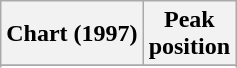<table class="wikitable sortable plainrowheaders" style="text-align:center">
<tr>
<th scope="col">Chart (1997)</th>
<th scope="col">Peak<br> position</th>
</tr>
<tr>
</tr>
<tr>
</tr>
</table>
